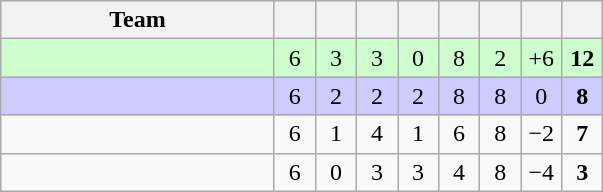<table class="wikitable" style="text-align:center">
<tr>
<th width="175">Team</th>
<th width="20"></th>
<th width="20"></th>
<th width="20"></th>
<th width="20"></th>
<th width="20"></th>
<th width="20"></th>
<th width="20"></th>
<th width="20"></th>
</tr>
<tr bgcolor=#ccffcc>
<td align=left></td>
<td>6</td>
<td>3</td>
<td>3</td>
<td>0</td>
<td>8</td>
<td>2</td>
<td>+6</td>
<td><strong>12</strong></td>
</tr>
<tr bgcolor=#ccccff>
<td align=left></td>
<td>6</td>
<td>2</td>
<td>2</td>
<td>2</td>
<td>8</td>
<td>8</td>
<td>0</td>
<td><strong>8</strong></td>
</tr>
<tr>
<td align=left></td>
<td>6</td>
<td>1</td>
<td>4</td>
<td>1</td>
<td>6</td>
<td>8</td>
<td>−2</td>
<td><strong>7</strong></td>
</tr>
<tr>
<td align=left></td>
<td>6</td>
<td>0</td>
<td>3</td>
<td>3</td>
<td>4</td>
<td>8</td>
<td>−4</td>
<td><strong>3</strong></td>
</tr>
</table>
